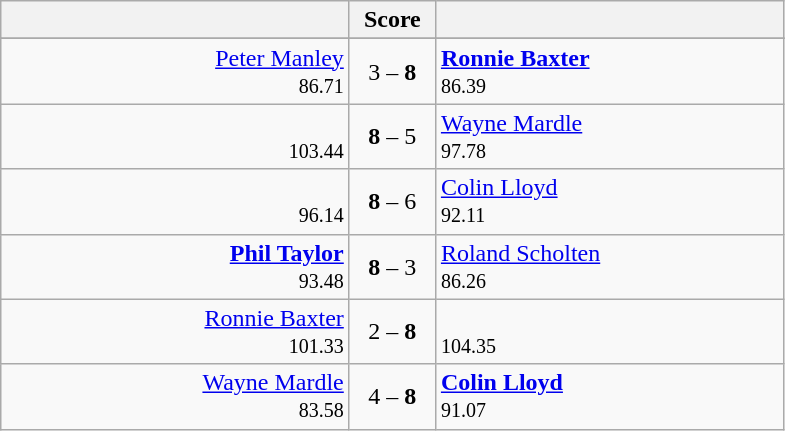<table class=wikitable style="text-align:center">
<tr>
<th width=225></th>
<th width=50>Score</th>
<th width=225></th>
</tr>
<tr align=center>
</tr>
<tr align=left>
<td align=right><a href='#'>Peter Manley</a> <br> <small><span>86.71</span></small></td>
<td align=center>3 – <strong>8</strong></td>
<td> <strong><a href='#'>Ronnie Baxter</a></strong><br> <small><span>86.39</span></small></td>
</tr>
<tr align=left>
<td align=right><br> <small><span>103.44</span></small></td>
<td align=center><strong>8</strong> – 5</td>
<td> <a href='#'>Wayne Mardle</a><br> <small><span>97.78</span></small></td>
</tr>
<tr align=left>
<td align=right><br> <small><span>96.14</span></small></td>
<td align=center><strong>8</strong> – 6</td>
<td> <a href='#'>Colin Lloyd</a><br> <small><span>92.11</span></small></td>
</tr>
<tr align=left>
<td align=right><strong><a href='#'>Phil Taylor</a></strong> <br> <small><span>93.48</span></small></td>
<td align=center><strong>8</strong> – 3</td>
<td> <a href='#'>Roland Scholten</a><br> <small><span>86.26</span></small></td>
</tr>
<tr align=left>
<td align=right><a href='#'>Ronnie Baxter</a> <br> <small><span>101.33</span></small></td>
<td align=center>2 – <strong>8</strong></td>
<td><br> <small><span>104.35</span></small></td>
</tr>
<tr align=left>
<td align=right><a href='#'>Wayne Mardle</a> <br> <small><span>83.58</span></small></td>
<td align=center>4 – <strong>8</strong></td>
<td> <strong><a href='#'>Colin Lloyd</a></strong><br> <small><span>91.07</span></small></td>
</tr>
</table>
